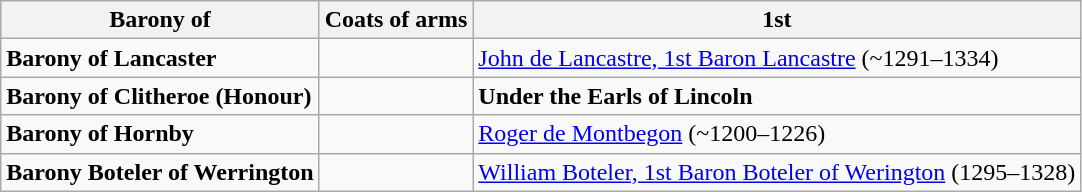<table class="wikitable">
<tr>
<th>Barony of</th>
<th>Coats of arms</th>
<th>1st</th>
</tr>
<tr>
<td><strong>Barony of Lancaster</strong></td>
<td></td>
<td><a href='#'>John de Lancastre, 1st Baron Lancastre</a> (~1291–1334)</td>
</tr>
<tr>
<td><strong>Barony of Clitheroe (Honour)</strong></td>
<td></td>
<td><strong>Under the Earls of Lincoln</strong></td>
</tr>
<tr>
<td><strong>Barony of Hornby</strong></td>
<td></td>
<td><a href='#'>Roger de Montbegon</a> (~1200–1226)</td>
</tr>
<tr>
<td><strong>Barony Boteler of Werrington</strong></td>
<td></td>
<td><a href='#'>William Boteler, 1st Baron Boteler of Werington</a> (1295–1328)</td>
</tr>
</table>
